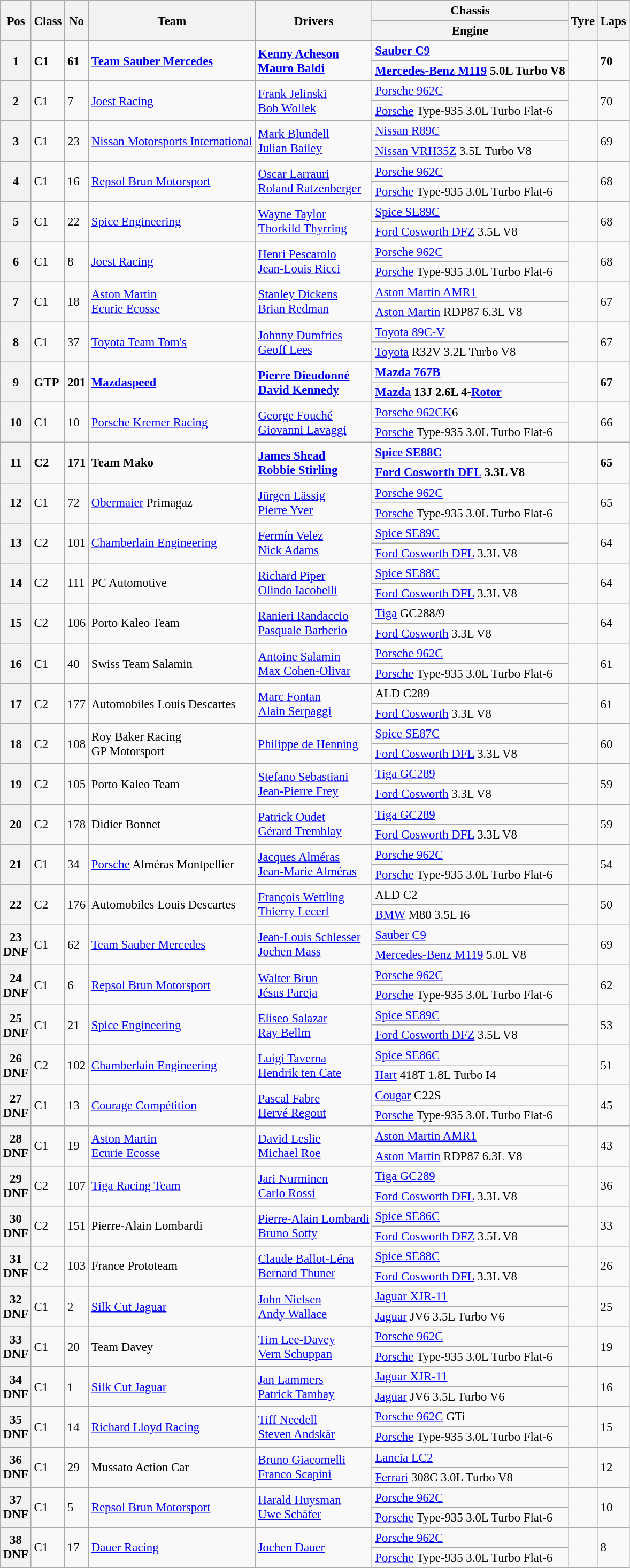<table class="wikitable" style="font-size: 95%;">
<tr>
<th rowspan=2>Pos</th>
<th rowspan=2>Class</th>
<th rowspan=2>No</th>
<th rowspan=2>Team</th>
<th rowspan=2>Drivers</th>
<th>Chassis</th>
<th rowspan=2>Tyre</th>
<th rowspan=2>Laps</th>
</tr>
<tr>
<th>Engine</th>
</tr>
<tr style="font-weight:bold">
<th rowspan=2>1</th>
<td rowspan=2>C1</td>
<td rowspan=2>61</td>
<td rowspan=2> <a href='#'>Team Sauber Mercedes</a></td>
<td rowspan=2> <a href='#'>Kenny Acheson</a><br> <a href='#'>Mauro Baldi</a></td>
<td><a href='#'>Sauber C9</a></td>
<td rowspan=2></td>
<td rowspan=2>70</td>
</tr>
<tr style="font-weight:bold">
<td><a href='#'>Mercedes-Benz M119</a> 5.0L Turbo V8</td>
</tr>
<tr>
<th rowspan=2>2</th>
<td rowspan=2>C1</td>
<td rowspan=2>7</td>
<td rowspan=2> <a href='#'>Joest Racing</a></td>
<td rowspan=2> <a href='#'>Frank Jelinski</a><br> <a href='#'>Bob Wollek</a></td>
<td><a href='#'>Porsche 962C</a></td>
<td rowspan=2></td>
<td rowspan=2>70</td>
</tr>
<tr>
<td><a href='#'>Porsche</a> Type-935 3.0L Turbo Flat-6</td>
</tr>
<tr>
<th rowspan=2>3</th>
<td rowspan=2>C1</td>
<td rowspan=2>23</td>
<td rowspan=2> <a href='#'>Nissan Motorsports International</a></td>
<td rowspan=2> <a href='#'>Mark Blundell</a><br> <a href='#'>Julian Bailey</a></td>
<td><a href='#'>Nissan R89C</a></td>
<td rowspan=2></td>
<td rowspan=2>69</td>
</tr>
<tr>
<td><a href='#'>Nissan VRH35Z</a> 3.5L Turbo V8</td>
</tr>
<tr>
<th rowspan=2>4</th>
<td rowspan=2>C1</td>
<td rowspan=2>16</td>
<td rowspan=2> <a href='#'>Repsol Brun Motorsport</a></td>
<td rowspan=2> <a href='#'>Oscar Larrauri</a><br> <a href='#'>Roland Ratzenberger</a></td>
<td><a href='#'>Porsche 962C</a></td>
<td rowspan=2></td>
<td rowspan=2>68</td>
</tr>
<tr>
<td><a href='#'>Porsche</a> Type-935 3.0L Turbo Flat-6</td>
</tr>
<tr>
<th rowspan=2>5</th>
<td rowspan=2>C1</td>
<td rowspan=2>22</td>
<td rowspan=2> <a href='#'>Spice Engineering</a></td>
<td rowspan=2> <a href='#'>Wayne Taylor</a><br> <a href='#'>Thorkild Thyrring</a></td>
<td><a href='#'>Spice SE89C</a></td>
<td rowspan=2></td>
<td rowspan=2>68</td>
</tr>
<tr>
<td><a href='#'>Ford Cosworth DFZ</a> 3.5L V8</td>
</tr>
<tr>
<th rowspan=2>6</th>
<td rowspan=2>C1</td>
<td rowspan=2>8</td>
<td rowspan=2> <a href='#'>Joest Racing</a></td>
<td rowspan=2> <a href='#'>Henri Pescarolo</a><br> <a href='#'>Jean-Louis Ricci</a></td>
<td><a href='#'>Porsche 962C</a></td>
<td rowspan=2></td>
<td rowspan=2>68</td>
</tr>
<tr>
<td><a href='#'>Porsche</a> Type-935 3.0L Turbo Flat-6</td>
</tr>
<tr>
<th rowspan=2>7</th>
<td rowspan=2>C1</td>
<td rowspan=2>18</td>
<td rowspan=2> <a href='#'>Aston Martin</a><br> <a href='#'>Ecurie Ecosse</a></td>
<td rowspan=2> <a href='#'>Stanley Dickens</a><br> <a href='#'>Brian Redman</a></td>
<td><a href='#'>Aston Martin AMR1</a></td>
<td rowspan=2></td>
<td rowspan=2>67</td>
</tr>
<tr>
<td><a href='#'>Aston Martin</a> RDP87 6.3L V8</td>
</tr>
<tr>
<th rowspan=2>8</th>
<td rowspan=2>C1</td>
<td rowspan=2>37</td>
<td rowspan=2> <a href='#'>Toyota Team Tom's</a></td>
<td rowspan=2> <a href='#'>Johnny Dumfries</a><br> <a href='#'>Geoff Lees</a></td>
<td><a href='#'>Toyota 89C-V</a></td>
<td rowspan=2></td>
<td rowspan=2>67</td>
</tr>
<tr>
<td><a href='#'>Toyota</a> R32V 3.2L Turbo V8</td>
</tr>
<tr style="font-weight:bold">
<th rowspan=2>9</th>
<td rowspan=2>GTP</td>
<td rowspan=2>201</td>
<td rowspan=2> <a href='#'>Mazdaspeed</a></td>
<td rowspan=2> <a href='#'>Pierre Dieudonné</a><br> <a href='#'>David Kennedy</a></td>
<td><a href='#'>Mazda 767B</a></td>
<td rowspan=2></td>
<td rowspan=2>67</td>
</tr>
<tr style="font-weight:bold">
<td><a href='#'>Mazda</a> 13J 2.6L 4-<a href='#'>Rotor</a></td>
</tr>
<tr>
<th rowspan=2>10</th>
<td rowspan=2>C1</td>
<td rowspan=2>10</td>
<td rowspan=2> <a href='#'>Porsche Kremer Racing</a></td>
<td rowspan=2> <a href='#'>George Fouché</a><br> <a href='#'>Giovanni Lavaggi</a></td>
<td><a href='#'>Porsche 962CK</a>6</td>
<td rowspan=2></td>
<td rowspan=2>66</td>
</tr>
<tr>
<td><a href='#'>Porsche</a> Type-935 3.0L Turbo Flat-6</td>
</tr>
<tr style="font-weight:bold">
<th rowspan=2>11</th>
<td rowspan=2>C2</td>
<td rowspan=2>171</td>
<td rowspan=2> Team Mako</td>
<td rowspan=2> <a href='#'>James Shead</a><br> <a href='#'>Robbie Stirling</a></td>
<td><a href='#'>Spice SE88C</a></td>
<td rowspan=2></td>
<td rowspan=2>65</td>
</tr>
<tr style="font-weight:bold">
<td><a href='#'>Ford Cosworth DFL</a> 3.3L V8</td>
</tr>
<tr>
<th rowspan=2>12</th>
<td rowspan=2>C1</td>
<td rowspan=2>72</td>
<td rowspan=2> <a href='#'>Obermaier</a> Primagaz</td>
<td rowspan=2> <a href='#'>Jürgen Lässig</a><br> <a href='#'>Pierre Yver</a></td>
<td><a href='#'>Porsche 962C</a></td>
<td rowspan=2></td>
<td rowspan=2>65</td>
</tr>
<tr>
<td><a href='#'>Porsche</a> Type-935 3.0L Turbo Flat-6</td>
</tr>
<tr>
<th rowspan=2>13</th>
<td rowspan=2>C2</td>
<td rowspan=2>101</td>
<td rowspan=2> <a href='#'>Chamberlain Engineering</a></td>
<td rowspan=2> <a href='#'>Fermín Velez</a><br> <a href='#'>Nick Adams</a></td>
<td><a href='#'>Spice SE89C</a></td>
<td rowspan=2></td>
<td rowspan=2>64</td>
</tr>
<tr>
<td><a href='#'>Ford Cosworth DFL</a> 3.3L V8</td>
</tr>
<tr>
<th rowspan=2>14</th>
<td rowspan=2>C2</td>
<td rowspan=2>111</td>
<td rowspan=2> PC Automotive</td>
<td rowspan=2> <a href='#'>Richard Piper</a><br> <a href='#'>Olindo Iacobelli</a></td>
<td><a href='#'>Spice SE88C</a></td>
<td rowspan=2></td>
<td rowspan=2>64</td>
</tr>
<tr>
<td><a href='#'>Ford Cosworth DFL</a> 3.3L V8</td>
</tr>
<tr>
<th rowspan=2>15</th>
<td rowspan=2>C2</td>
<td rowspan=2>106</td>
<td rowspan=2> Porto Kaleo Team</td>
<td rowspan=2> <a href='#'>Ranieri Randaccio</a><br> <a href='#'>Pasquale Barberio</a></td>
<td><a href='#'>Tiga</a> GC288/9</td>
<td rowspan=2></td>
<td rowspan=2>64</td>
</tr>
<tr>
<td><a href='#'>Ford Cosworth</a> 3.3L V8</td>
</tr>
<tr>
<th rowspan=2>16</th>
<td rowspan=2>C1</td>
<td rowspan=2>40</td>
<td rowspan=2> Swiss Team Salamin</td>
<td rowspan=2> <a href='#'>Antoine Salamin</a><br> <a href='#'>Max Cohen-Olivar</a></td>
<td><a href='#'>Porsche 962C</a></td>
<td rowspan=2></td>
<td rowspan=2>61</td>
</tr>
<tr>
<td><a href='#'>Porsche</a> Type-935 3.0L Turbo Flat-6</td>
</tr>
<tr>
<th rowspan=2>17</th>
<td rowspan=2>C2</td>
<td rowspan=2>177</td>
<td rowspan=2> Automobiles Louis Descartes</td>
<td rowspan=2> <a href='#'>Marc Fontan</a><br> <a href='#'>Alain Serpaggi</a></td>
<td>ALD C289</td>
<td rowspan=2></td>
<td rowspan=2>61</td>
</tr>
<tr>
<td><a href='#'>Ford Cosworth</a> 3.3L V8</td>
</tr>
<tr>
<th rowspan=2>18</th>
<td rowspan=2>C2</td>
<td rowspan=2>108</td>
<td rowspan=2> Roy Baker Racing<br> GP Motorsport</td>
<td rowspan=2> <a href='#'>Philippe de Henning</a></td>
<td><a href='#'>Spice SE87C</a></td>
<td rowspan=2></td>
<td rowspan=2>60</td>
</tr>
<tr>
<td><a href='#'>Ford Cosworth DFL</a> 3.3L V8</td>
</tr>
<tr>
<th rowspan=2>19</th>
<td rowspan=2>C2</td>
<td rowspan=2>105</td>
<td rowspan=2> Porto Kaleo Team</td>
<td rowspan=2> <a href='#'>Stefano Sebastiani</a><br> <a href='#'>Jean-Pierre Frey</a></td>
<td><a href='#'>Tiga GC289</a></td>
<td rowspan=2></td>
<td rowspan=2>59</td>
</tr>
<tr>
<td><a href='#'>Ford Cosworth</a> 3.3L V8</td>
</tr>
<tr>
<th rowspan=2>20</th>
<td rowspan=2>C2</td>
<td rowspan=2>178</td>
<td rowspan=2> Didier Bonnet</td>
<td rowspan=2> <a href='#'>Patrick Oudet</a><br> <a href='#'>Gérard Tremblay</a></td>
<td><a href='#'>Tiga GC289</a></td>
<td rowspan=2></td>
<td rowspan=2>59</td>
</tr>
<tr>
<td><a href='#'>Ford Cosworth DFL</a> 3.3L V8</td>
</tr>
<tr>
<th rowspan=2>21</th>
<td rowspan=2>C1</td>
<td rowspan=2>34</td>
<td rowspan=2> <a href='#'>Porsche</a> Alméras Montpellier</td>
<td rowspan=2> <a href='#'>Jacques Alméras</a><br> <a href='#'>Jean-Marie Alméras</a></td>
<td><a href='#'>Porsche 962C</a></td>
<td rowspan=2></td>
<td rowspan=2>54</td>
</tr>
<tr>
<td><a href='#'>Porsche</a> Type-935 3.0L Turbo Flat-6</td>
</tr>
<tr>
<th rowspan=2>22</th>
<td rowspan=2>C2</td>
<td rowspan=2>176</td>
<td rowspan=2> Automobiles Louis Descartes</td>
<td rowspan=2> <a href='#'>François Wettling</a><br> <a href='#'>Thierry Lecerf</a></td>
<td>ALD C2</td>
<td rowspan=2></td>
<td rowspan=2>50</td>
</tr>
<tr>
<td><a href='#'>BMW</a> M80 3.5L I6</td>
</tr>
<tr>
<th rowspan=2>23<br>DNF</th>
<td rowspan=2>C1</td>
<td rowspan=2>62</td>
<td rowspan=2> <a href='#'>Team Sauber Mercedes</a></td>
<td rowspan=2> <a href='#'>Jean-Louis Schlesser</a><br> <a href='#'>Jochen Mass</a></td>
<td><a href='#'>Sauber C9</a></td>
<td rowspan=2></td>
<td rowspan=2>69</td>
</tr>
<tr>
<td><a href='#'>Mercedes-Benz M119</a> 5.0L V8</td>
</tr>
<tr>
<th rowspan=2>24<br>DNF</th>
<td rowspan=2>C1</td>
<td rowspan=2>6</td>
<td rowspan=2> <a href='#'>Repsol Brun Motorsport</a></td>
<td rowspan=2> <a href='#'>Walter Brun</a><br> <a href='#'>Jésus Pareja</a></td>
<td><a href='#'>Porsche 962C</a></td>
<td rowspan=2></td>
<td rowspan=2>62</td>
</tr>
<tr>
<td><a href='#'>Porsche</a> Type-935 3.0L Turbo Flat-6</td>
</tr>
<tr>
<th rowspan=2>25<br>DNF</th>
<td rowspan=2>C1</td>
<td rowspan=2>21</td>
<td rowspan=2> <a href='#'>Spice Engineering</a></td>
<td rowspan=2> <a href='#'>Eliseo Salazar</a><br> <a href='#'>Ray Bellm</a></td>
<td><a href='#'>Spice SE89C</a></td>
<td rowspan=2></td>
<td rowspan=2>53</td>
</tr>
<tr>
<td><a href='#'>Ford Cosworth DFZ</a> 3.5L V8</td>
</tr>
<tr>
<th rowspan=2>26<br>DNF</th>
<td rowspan=2>C2</td>
<td rowspan=2>102</td>
<td rowspan=2> <a href='#'>Chamberlain Engineering</a></td>
<td rowspan=2> <a href='#'>Luigi Taverna</a><br> <a href='#'>Hendrik ten Cate</a></td>
<td><a href='#'>Spice SE86C</a></td>
<td rowspan=2></td>
<td rowspan=2>51</td>
</tr>
<tr>
<td><a href='#'>Hart</a> 418T 1.8L Turbo I4</td>
</tr>
<tr>
<th rowspan=2>27<br>DNF</th>
<td rowspan=2>C1</td>
<td rowspan=2>13</td>
<td rowspan=2> <a href='#'>Courage Compétition</a></td>
<td rowspan=2> <a href='#'>Pascal Fabre</a><br> <a href='#'>Hervé Regout</a></td>
<td><a href='#'>Cougar</a> C22S</td>
<td rowspan=2></td>
<td rowspan=2>45</td>
</tr>
<tr>
<td><a href='#'>Porsche</a> Type-935 3.0L Turbo Flat-6</td>
</tr>
<tr>
<th rowspan=2>28<br>DNF</th>
<td rowspan=2>C1</td>
<td rowspan=2>19</td>
<td rowspan=2> <a href='#'>Aston Martin</a><br> <a href='#'>Ecurie Ecosse</a></td>
<td rowspan=2> <a href='#'>David Leslie</a><br> <a href='#'>Michael Roe</a></td>
<td><a href='#'>Aston Martin AMR1</a></td>
<td rowspan=2></td>
<td rowspan=2>43</td>
</tr>
<tr>
<td><a href='#'>Aston Martin</a> RDP87 6.3L V8</td>
</tr>
<tr>
<th rowspan=2>29<br>DNF</th>
<td rowspan=2>C2</td>
<td rowspan=2>107</td>
<td rowspan=2> <a href='#'>Tiga Racing Team</a></td>
<td rowspan=2> <a href='#'>Jari Nurminen</a><br> <a href='#'>Carlo Rossi</a></td>
<td><a href='#'>Tiga GC289</a></td>
<td rowspan=2></td>
<td rowspan=2>36</td>
</tr>
<tr>
<td><a href='#'>Ford Cosworth DFL</a> 3.3L V8</td>
</tr>
<tr>
<th rowspan=2>30<br>DNF</th>
<td rowspan=2>C2</td>
<td rowspan=2>151</td>
<td rowspan=2> Pierre-Alain Lombardi</td>
<td rowspan=2> <a href='#'>Pierre-Alain Lombardi</a><br> <a href='#'>Bruno Sotty</a></td>
<td><a href='#'>Spice SE86C</a></td>
<td rowspan=2></td>
<td rowspan=2>33</td>
</tr>
<tr>
<td><a href='#'>Ford Cosworth DFZ</a> 3.5L V8</td>
</tr>
<tr>
<th rowspan=2>31<br>DNF</th>
<td rowspan=2>C2</td>
<td rowspan=2>103</td>
<td rowspan=2> France Prototeam</td>
<td rowspan=2> <a href='#'>Claude Ballot-Léna</a><br> <a href='#'>Bernard Thuner</a></td>
<td><a href='#'>Spice SE88C</a></td>
<td rowspan=2></td>
<td rowspan=2>26</td>
</tr>
<tr>
<td><a href='#'>Ford Cosworth DFL</a> 3.3L V8</td>
</tr>
<tr>
<th rowspan=2>32<br>DNF</th>
<td rowspan=2>C1</td>
<td rowspan=2>2</td>
<td rowspan=2> <a href='#'>Silk Cut Jaguar</a></td>
<td rowspan=2> <a href='#'>John Nielsen</a><br> <a href='#'>Andy Wallace</a></td>
<td><a href='#'>Jaguar XJR-11</a></td>
<td rowspan=2></td>
<td rowspan=2>25</td>
</tr>
<tr>
<td><a href='#'>Jaguar</a> JV6 3.5L Turbo V6</td>
</tr>
<tr>
<th rowspan=2>33<br>DNF</th>
<td rowspan=2>C1</td>
<td rowspan=2>20</td>
<td rowspan=2> Team Davey</td>
<td rowspan=2> <a href='#'>Tim Lee-Davey</a><br> <a href='#'>Vern Schuppan</a></td>
<td><a href='#'>Porsche 962C</a></td>
<td rowspan=2></td>
<td rowspan=2>19</td>
</tr>
<tr>
<td><a href='#'>Porsche</a> Type-935 3.0L Turbo Flat-6</td>
</tr>
<tr>
<th rowspan=2>34<br>DNF</th>
<td rowspan=2>C1</td>
<td rowspan=2>1</td>
<td rowspan=2> <a href='#'>Silk Cut Jaguar</a></td>
<td rowspan=2> <a href='#'>Jan Lammers</a><br> <a href='#'>Patrick Tambay</a></td>
<td><a href='#'>Jaguar XJR-11</a></td>
<td rowspan=2></td>
<td rowspan=2>16</td>
</tr>
<tr>
<td><a href='#'>Jaguar</a> JV6 3.5L Turbo V6</td>
</tr>
<tr>
<th rowspan=2>35<br>DNF</th>
<td rowspan=2>C1</td>
<td rowspan=2>14</td>
<td rowspan=2> <a href='#'>Richard Lloyd Racing</a></td>
<td rowspan=2> <a href='#'>Tiff Needell</a><br> <a href='#'>Steven Andskär</a></td>
<td><a href='#'>Porsche 962C</a> GTi</td>
<td rowspan=2></td>
<td rowspan=2>15</td>
</tr>
<tr>
<td><a href='#'>Porsche</a> Type-935 3.0L Turbo Flat-6</td>
</tr>
<tr>
<th rowspan=2>36<br>DNF</th>
<td rowspan=2>C1</td>
<td rowspan=2>29</td>
<td rowspan=2> Mussato Action Car</td>
<td rowspan=2> <a href='#'>Bruno Giacomelli</a><br> <a href='#'>Franco Scapini</a></td>
<td><a href='#'>Lancia LC2</a></td>
<td rowspan=2></td>
<td rowspan=2>12</td>
</tr>
<tr>
<td><a href='#'>Ferrari</a> 308C 3.0L Turbo V8</td>
</tr>
<tr>
<th rowspan=2>37<br>DNF</th>
<td rowspan=2>C1</td>
<td rowspan=2>5</td>
<td rowspan=2> <a href='#'>Repsol Brun Motorsport</a></td>
<td rowspan=2> <a href='#'>Harald Huysman</a><br> <a href='#'>Uwe Schäfer</a></td>
<td><a href='#'>Porsche 962C</a></td>
<td rowspan=2></td>
<td rowspan=2>10</td>
</tr>
<tr>
<td><a href='#'>Porsche</a> Type-935 3.0L Turbo Flat-6</td>
</tr>
<tr>
<th rowspan=2>38<br>DNF</th>
<td rowspan=2>C1</td>
<td rowspan=2>17</td>
<td rowspan=2> <a href='#'>Dauer Racing</a></td>
<td rowspan=2> <a href='#'>Jochen Dauer</a></td>
<td><a href='#'>Porsche 962C</a></td>
<td rowspan=2></td>
<td rowspan=2>8</td>
</tr>
<tr>
<td><a href='#'>Porsche</a> Type-935 3.0L Turbo Flat-6</td>
</tr>
</table>
